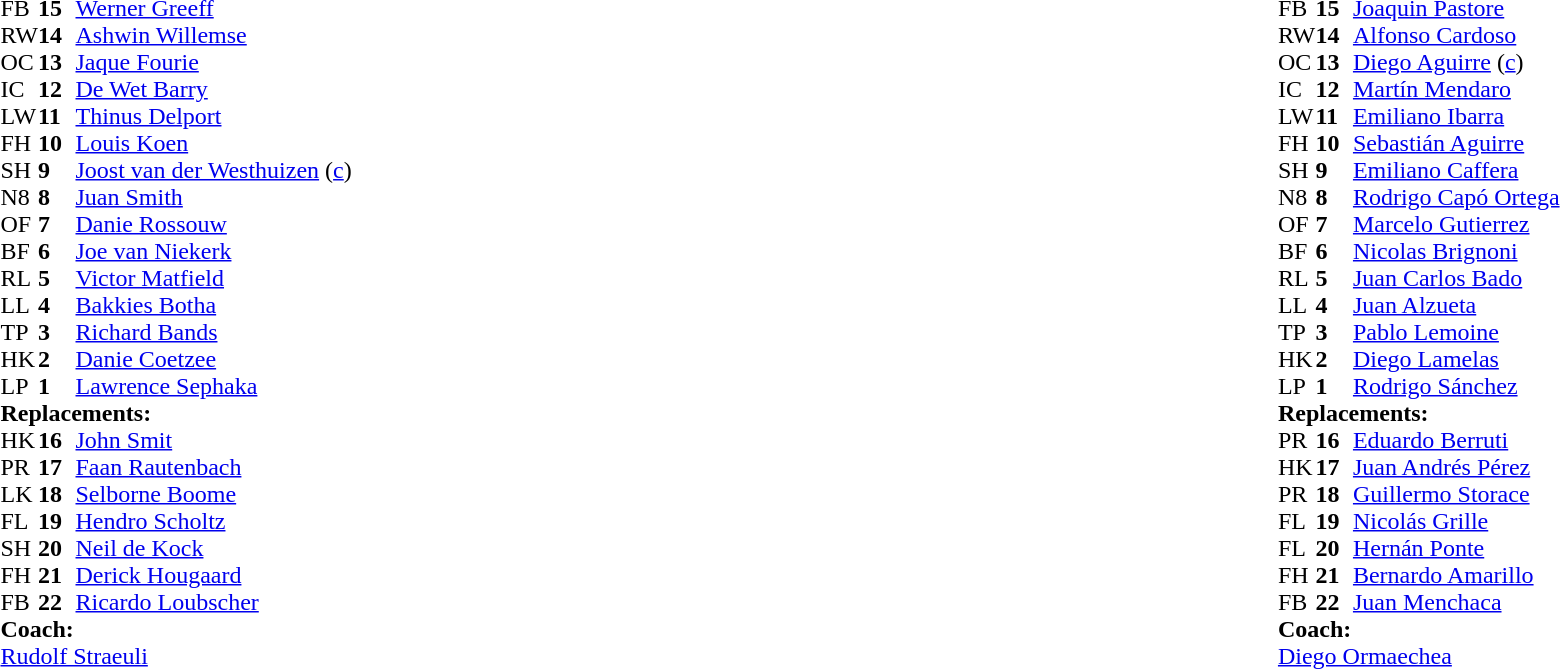<table style="width:100%">
<tr>
<td style="vertical-align:top;width:50%"><br><table cellspacing="0" cellpadding="0">
<tr>
<th width="25"></th>
<th width="25"></th>
</tr>
<tr>
<td>FB</td>
<td><strong>15</strong></td>
<td><a href='#'>Werner Greeff</a></td>
</tr>
<tr>
<td>RW</td>
<td><strong>14</strong></td>
<td><a href='#'>Ashwin Willemse</a></td>
</tr>
<tr>
<td>OC</td>
<td><strong>13</strong></td>
<td><a href='#'>Jaque Fourie</a></td>
</tr>
<tr>
<td>IC</td>
<td><strong>12</strong></td>
<td><a href='#'>De Wet Barry</a></td>
</tr>
<tr>
<td>LW</td>
<td><strong>11</strong></td>
<td><a href='#'>Thinus Delport</a></td>
</tr>
<tr>
<td>FH</td>
<td><strong>10</strong></td>
<td><a href='#'>Louis Koen</a></td>
</tr>
<tr>
<td>SH</td>
<td><strong>9</strong></td>
<td><a href='#'>Joost van der Westhuizen</a> (<a href='#'>c</a>)</td>
</tr>
<tr>
<td>N8</td>
<td><strong>8</strong></td>
<td><a href='#'>Juan Smith</a></td>
</tr>
<tr>
<td>OF</td>
<td><strong>7</strong></td>
<td><a href='#'>Danie Rossouw</a></td>
</tr>
<tr>
<td>BF</td>
<td><strong>6</strong></td>
<td><a href='#'>Joe van Niekerk</a></td>
</tr>
<tr>
<td>RL</td>
<td><strong>5</strong></td>
<td><a href='#'>Victor Matfield</a></td>
</tr>
<tr>
<td>LL</td>
<td><strong>4</strong></td>
<td><a href='#'>Bakkies Botha</a></td>
</tr>
<tr>
<td>TP</td>
<td><strong>3</strong></td>
<td><a href='#'>Richard Bands</a></td>
</tr>
<tr>
<td>HK</td>
<td><strong>2</strong></td>
<td><a href='#'>Danie Coetzee</a></td>
</tr>
<tr>
<td>LP</td>
<td><strong>1</strong></td>
<td><a href='#'>Lawrence Sephaka</a></td>
</tr>
<tr>
<td colspan="3"><strong>Replacements:</strong></td>
</tr>
<tr>
<td>HK</td>
<td><strong>16</strong></td>
<td><a href='#'>John Smit</a></td>
</tr>
<tr>
<td>PR</td>
<td><strong>17</strong></td>
<td><a href='#'>Faan Rautenbach</a></td>
</tr>
<tr>
<td>LK</td>
<td><strong>18</strong></td>
<td><a href='#'>Selborne Boome</a></td>
</tr>
<tr>
<td>FL</td>
<td><strong>19</strong></td>
<td><a href='#'>Hendro Scholtz</a></td>
</tr>
<tr>
<td>SH</td>
<td><strong>20</strong></td>
<td><a href='#'>Neil de Kock</a></td>
</tr>
<tr>
<td>FH</td>
<td><strong>21</strong></td>
<td><a href='#'>Derick Hougaard</a></td>
</tr>
<tr>
<td>FB</td>
<td><strong>22</strong></td>
<td><a href='#'>Ricardo Loubscher</a></td>
</tr>
<tr>
<td colspan="3"><strong>Coach:</strong></td>
</tr>
<tr>
<td colspan="3"><a href='#'>Rudolf Straeuli</a></td>
</tr>
</table>
</td>
<td style="vertical-align:top"></td>
<td style="vertical-align:top;width:50%"><br><table cellspacing="0" cellpadding="0" style="margin:auto">
<tr>
<th width="25"></th>
<th width="25"></th>
</tr>
<tr>
<td>FB</td>
<td><strong>15</strong></td>
<td><a href='#'>Joaquin Pastore</a></td>
</tr>
<tr>
<td>RW</td>
<td><strong>14</strong></td>
<td><a href='#'>Alfonso Cardoso</a></td>
</tr>
<tr>
<td>OC</td>
<td><strong>13</strong></td>
<td><a href='#'>Diego Aguirre</a> (<a href='#'>c</a>)</td>
</tr>
<tr>
<td>IC</td>
<td><strong>12</strong></td>
<td><a href='#'>Martín Mendaro</a></td>
</tr>
<tr>
<td>LW</td>
<td><strong>11</strong></td>
<td><a href='#'>Emiliano Ibarra</a></td>
</tr>
<tr>
<td>FH</td>
<td><strong>10</strong></td>
<td><a href='#'>Sebastián Aguirre</a></td>
</tr>
<tr>
<td>SH</td>
<td><strong>9</strong></td>
<td><a href='#'>Emiliano Caffera</a></td>
</tr>
<tr>
<td>N8</td>
<td><strong>8</strong></td>
<td><a href='#'>Rodrigo Capó Ortega</a></td>
</tr>
<tr>
<td>OF</td>
<td><strong>7</strong></td>
<td><a href='#'>Marcelo Gutierrez</a></td>
</tr>
<tr>
<td>BF</td>
<td><strong>6</strong></td>
<td><a href='#'>Nicolas Brignoni</a></td>
</tr>
<tr>
<td>RL</td>
<td><strong>5</strong></td>
<td><a href='#'>Juan Carlos Bado</a></td>
</tr>
<tr>
<td>LL</td>
<td><strong>4</strong></td>
<td><a href='#'>Juan Alzueta</a></td>
</tr>
<tr>
<td>TP</td>
<td><strong>3</strong></td>
<td><a href='#'>Pablo Lemoine</a></td>
</tr>
<tr>
<td>HK</td>
<td><strong>2</strong></td>
<td><a href='#'>Diego Lamelas</a></td>
</tr>
<tr>
<td>LP</td>
<td><strong>1</strong></td>
<td><a href='#'>Rodrigo Sánchez</a></td>
</tr>
<tr>
<td colspan="3"><strong>Replacements:</strong></td>
</tr>
<tr>
<td>PR</td>
<td><strong>16</strong></td>
<td><a href='#'>Eduardo Berruti</a></td>
</tr>
<tr>
<td>HK</td>
<td><strong>17</strong></td>
<td><a href='#'>Juan Andrés Pérez</a></td>
</tr>
<tr>
<td>PR</td>
<td><strong>18</strong></td>
<td><a href='#'>Guillermo Storace</a></td>
</tr>
<tr>
<td>FL</td>
<td><strong>19</strong></td>
<td><a href='#'>Nicolás Grille</a></td>
</tr>
<tr>
<td>FL</td>
<td><strong>20</strong></td>
<td><a href='#'>Hernán Ponte</a></td>
</tr>
<tr>
<td>FH</td>
<td><strong>21</strong></td>
<td><a href='#'>Bernardo Amarillo</a></td>
</tr>
<tr>
<td>FB</td>
<td><strong>22</strong></td>
<td><a href='#'>Juan Menchaca</a></td>
</tr>
<tr>
<td colspan="3"><strong>Coach:</strong></td>
</tr>
<tr>
<td colspan="3"><a href='#'>Diego Ormaechea</a></td>
</tr>
</table>
</td>
</tr>
</table>
